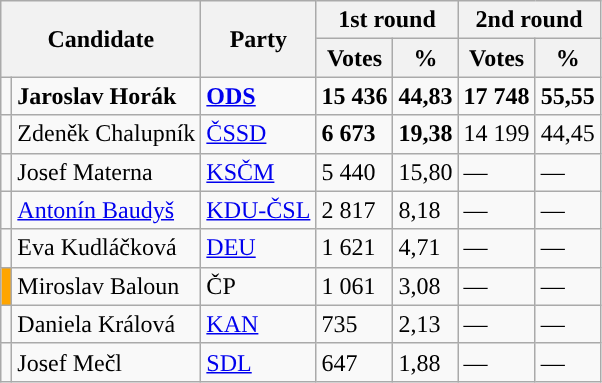<table class="wikitable sortable">
<tr>
<th colspan="2" rowspan="2">Candidate</th>
<th rowspan="2">Party</th>
<th colspan="2">1st round</th>
<th colspan="2">2nd round</th>
</tr>
<tr>
<th>Votes</th>
<th>%</th>
<th>Votes</th>
<th>%</th>
</tr>
<tr>
<td style="background-color:"></td>
<td><strong>Jaroslav Horák</strong></td>
<td><a href='#'><strong>ODS</strong></a></td>
<td><strong>15 436</strong></td>
<td><strong>44,83</strong></td>
<td><strong>17 748</strong></td>
<td><strong>55,55</strong></td>
</tr>
<tr>
<td style="background-color:"></td>
<td>Zdeněk Chalupník</td>
<td><a href='#'>ČSSD</a></td>
<td><strong>6 673</strong></td>
<td><strong>19,38</strong></td>
<td>14 199</td>
<td>44,45</td>
</tr>
<tr>
<td style="background-color:"></td>
<td>Josef Materna</td>
<td><a href='#'>KSČM</a></td>
<td>5 440</td>
<td>15,80</td>
<td>—</td>
<td>—</td>
</tr>
<tr>
<td style="background-color:"></td>
<td><a href='#'>Antonín Baudyš</a></td>
<td><a href='#'>KDU-ČSL</a></td>
<td>2 817</td>
<td>8,18</td>
<td>—</td>
<td>—</td>
</tr>
<tr>
<td style="background-color:"></td>
<td>Eva Kudláčková</td>
<td><a href='#'>DEU</a></td>
<td>1 621</td>
<td>4,71</td>
<td>—</td>
<td>—</td>
</tr>
<tr>
<td style="background-color:orange"></td>
<td>Miroslav Baloun</td>
<td>ČP</td>
<td>1 061</td>
<td>3,08</td>
<td>—</td>
<td>—</td>
</tr>
<tr>
<td style="background-color:"></td>
<td>Daniela Králová</td>
<td><a href='#'>KAN</a></td>
<td>735</td>
<td>2,13</td>
<td>—</td>
<td>—</td>
</tr>
<tr>
<td style="background-color:"></td>
<td>Josef Mečl</td>
<td><a href='#'>SDL</a></td>
<td>647</td>
<td>1,88</td>
<td>—</td>
<td>—</td>
</tr>
</table>
